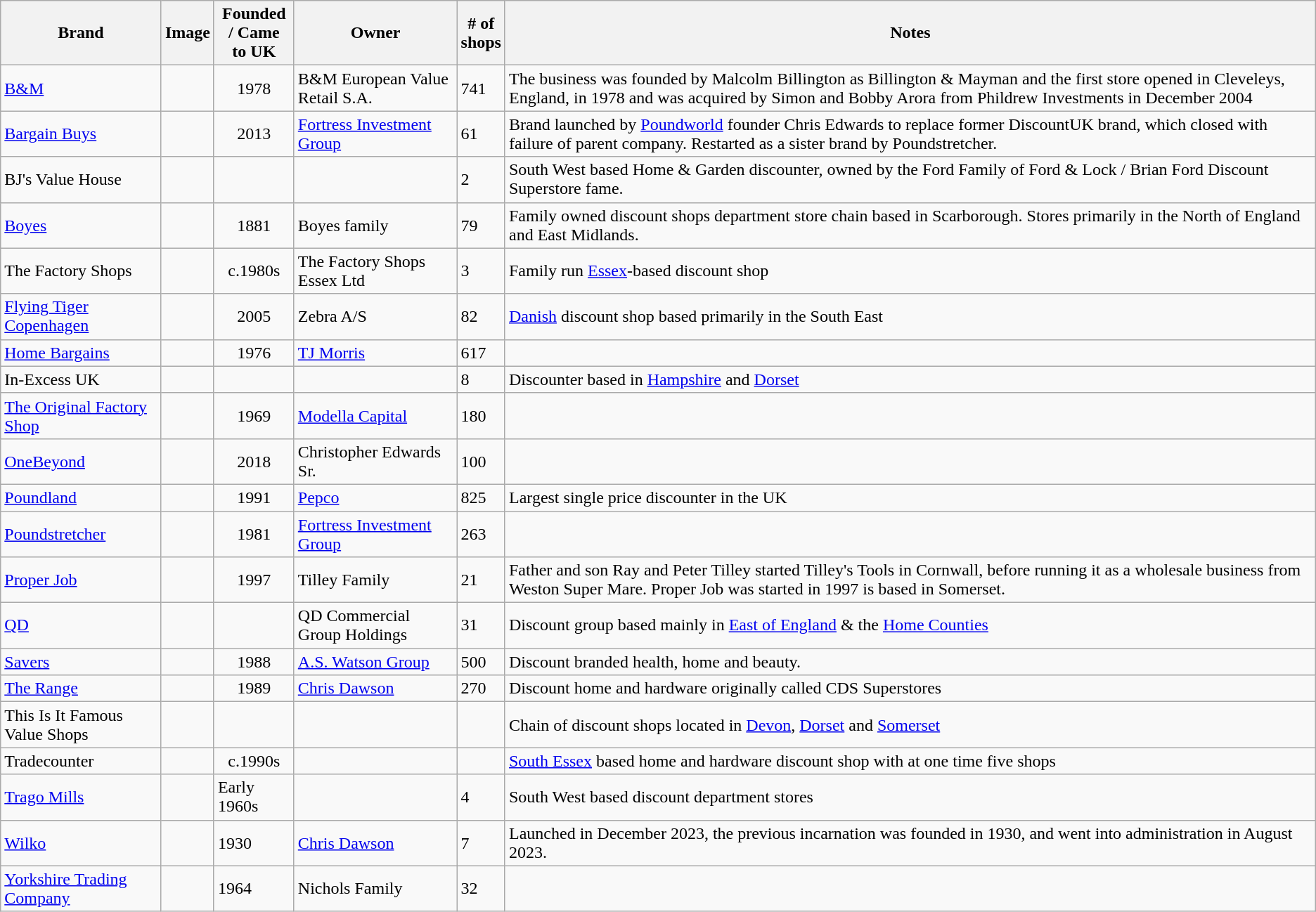<table class="wikitable sortable" border="1">
<tr>
<th>Brand</th>
<th class=unsortable>Image</th>
<th data-sort-type=number>Founded<br>/ Came<br>to UK</th>
<th>Owner</th>
<th># of<br>shops</th>
<th>Notes</th>
</tr>
<tr>
<td><a href='#'>B&M</a></td>
<td></td>
<td style="text-align:center;">1978</td>
<td>B&M European Value Retail S.A.</td>
<td>741</td>
<td>The business was founded by Malcolm Billington as Billington & Mayman and the first store opened in Cleveleys, England, in 1978 and was acquired by Simon and Bobby Arora from Phildrew Investments in December 2004</td>
</tr>
<tr>
<td><a href='#'>Bargain Buys</a></td>
<td></td>
<td style="text-align:center;">2013</td>
<td><a href='#'>Fortress Investment Group</a></td>
<td>61</td>
<td>Brand launched by <a href='#'>Poundworld</a> founder Chris Edwards to replace former DiscountUK brand, which closed with failure of parent company. Restarted as a sister brand by Poundstretcher.</td>
</tr>
<tr>
<td>BJ's Value House</td>
<td></td>
<td></td>
<td></td>
<td>2</td>
<td>South West based Home & Garden discounter, owned by the Ford Family of Ford & Lock / Brian Ford Discount Superstore fame.</td>
</tr>
<tr>
<td><a href='#'>Boyes</a></td>
<td></td>
<td style="text-align:center;">1881</td>
<td>Boyes family</td>
<td>79</td>
<td>Family owned discount shops department store chain based in Scarborough. Stores primarily in the North of England and East Midlands.</td>
</tr>
<tr>
<td>The Factory Shops</td>
<td></td>
<td style="text-align:center;">c.1980s</td>
<td>The Factory Shops Essex Ltd</td>
<td>3</td>
<td>Family run <a href='#'>Essex</a>-based discount shop</td>
</tr>
<tr>
<td><a href='#'>Flying Tiger Copenhagen</a></td>
<td></td>
<td style="text-align:center;">2005</td>
<td>Zebra A/S</td>
<td>82</td>
<td><a href='#'>Danish</a> discount shop based primarily in the South East</td>
</tr>
<tr>
<td><a href='#'>Home Bargains</a></td>
<td></td>
<td style="text-align:center;">1976</td>
<td><a href='#'>TJ Morris</a></td>
<td>617</td>
<td></td>
</tr>
<tr>
<td>In-Excess UK</td>
<td></td>
<td></td>
<td></td>
<td>8</td>
<td>Discounter based in <a href='#'>Hampshire</a> and <a href='#'>Dorset</a></td>
</tr>
<tr>
<td><a href='#'>The Original Factory Shop</a></td>
<td></td>
<td style="text-align:center;">1969</td>
<td><a href='#'>Modella Capital</a></td>
<td>180</td>
<td></td>
</tr>
<tr>
<td><a href='#'>OneBeyond</a></td>
<td></td>
<td style="text-align:center;">2018</td>
<td>Christopher Edwards Sr.</td>
<td>100</td>
<td></td>
</tr>
<tr>
<td><a href='#'>Poundland</a></td>
<td></td>
<td style="text-align:center;">1991</td>
<td><a href='#'>Pepco</a></td>
<td>825</td>
<td>Largest single price discounter in the UK</td>
</tr>
<tr>
<td><a href='#'>Poundstretcher</a></td>
<td></td>
<td style="text-align:center;">1981</td>
<td><a href='#'>Fortress Investment Group</a></td>
<td>263</td>
<td></td>
</tr>
<tr>
<td><a href='#'>Proper Job</a></td>
<td></td>
<td style="text-align:center;">1997</td>
<td>Tilley Family</td>
<td>21</td>
<td>Father and son Ray and Peter Tilley started Tilley's Tools in Cornwall, before running it as a wholesale business from Weston Super Mare. Proper Job was started in 1997 is based in Somerset.</td>
</tr>
<tr>
<td><a href='#'>QD</a></td>
<td></td>
<td></td>
<td>QD Commercial Group Holdings</td>
<td>31</td>
<td>Discount group based mainly in <a href='#'>East of England</a> & the <a href='#'>Home Counties</a></td>
</tr>
<tr>
<td><a href='#'>Savers</a></td>
<td></td>
<td style="text-align:center;">1988</td>
<td><a href='#'>A.S. Watson Group</a></td>
<td>500</td>
<td>Discount branded health, home and beauty.</td>
</tr>
<tr>
<td><a href='#'>The Range</a></td>
<td></td>
<td style="text-align:center;">1989</td>
<td><a href='#'>Chris Dawson</a></td>
<td>270</td>
<td>Discount home and hardware originally called CDS Superstores</td>
</tr>
<tr>
<td>This Is It Famous Value Shops</td>
<td></td>
<td></td>
<td></td>
<td></td>
<td>Chain of discount shops located in <a href='#'>Devon</a>, <a href='#'>Dorset</a> and <a href='#'>Somerset</a></td>
</tr>
<tr>
<td>Tradecounter</td>
<td></td>
<td style="text-align:center;">c.1990s</td>
<td></td>
<td></td>
<td><a href='#'>South Essex</a> based home and hardware discount shop with at one time five shops</td>
</tr>
<tr>
<td><a href='#'>Trago Mills</a></td>
<td></td>
<td>Early 1960s</td>
<td></td>
<td>4</td>
<td>South West based discount department stores</td>
</tr>
<tr>
<td><a href='#'>Wilko</a></td>
<td></td>
<td>1930</td>
<td><a href='#'>Chris Dawson</a></td>
<td>7</td>
<td>Launched in December 2023, the previous incarnation was founded in 1930, and went into administration in August 2023.</td>
</tr>
<tr>
<td><a href='#'>Yorkshire Trading Company</a></td>
<td></td>
<td>1964</td>
<td>Nichols Family</td>
<td>32</td>
<td></td>
</tr>
</table>
